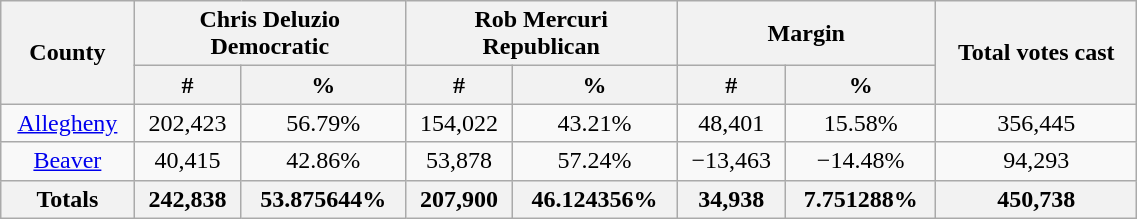<table width="60%"  class="wikitable sortable" style="text-align:center">
<tr>
<th rowspan="2">County</th>
<th style="text-align:center;" colspan="2">Chris Deluzio<br>Democratic</th>
<th style="text-align:center;" colspan="2">Rob Mercuri<br>Republican</th>
<th style="text-align:center;" colspan="2">Margin</th>
<th rowspan="2" style="text-align:center;">Total votes cast</th>
</tr>
<tr>
<th style="text-align:center;" data-sort-type="number">#</th>
<th style="text-align:center;" data-sort-type="number">%</th>
<th style="text-align:center;" data-sort-type="number">#</th>
<th style="text-align:center;" data-sort-type="number">%</th>
<th style="text-align:center;" data-sort-type="number">#</th>
<th style="text-align:center;" data-sort-type="number">%</th>
</tr>
<tr style="text-align:center;">
<td><a href='#'>Allegheny</a></td>
<td>202,423</td>
<td>56.79%</td>
<td>154,022</td>
<td>43.21%</td>
<td>48,401</td>
<td>15.58%</td>
<td>356,445</td>
</tr>
<tr style="text-align:center;">
<td><a href='#'>Beaver</a></td>
<td>40,415</td>
<td>42.86%</td>
<td>53,878</td>
<td>57.24%</td>
<td>−13,463</td>
<td>−14.48%</td>
<td>94,293</td>
</tr>
<tr style="text-align:center;">
<th>Totals</th>
<th>242,838</th>
<th>53.875644%</th>
<th>207,900</th>
<th>46.124356%</th>
<th>34,938</th>
<th>7.751288%</th>
<th>450,738</th>
</tr>
</table>
